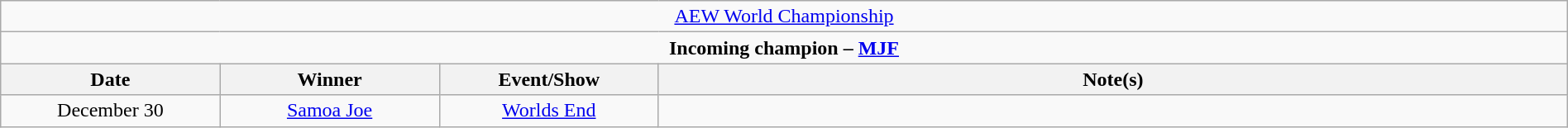<table class="wikitable" style="text-align:center; width:100%;">
<tr>
<td colspan="4" style="text-align: center;"><a href='#'>AEW World Championship</a></td>
</tr>
<tr>
<td colspan="4" style="text-align: center;"><strong>Incoming champion – <a href='#'>MJF</a></strong></td>
</tr>
<tr>
<th width=14%>Date</th>
<th width=14%>Winner</th>
<th width=14%>Event/Show</th>
<th width=58%>Note(s)</th>
</tr>
<tr>
<td>December 30</td>
<td><a href='#'>Samoa Joe</a></td>
<td><a href='#'>Worlds End</a></td>
<td></td>
</tr>
</table>
